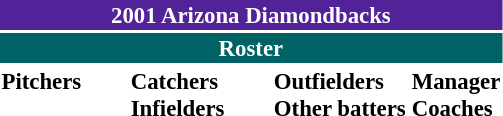<table class="toccolours" style="font-size: 95%;">
<tr>
<th colspan="10" style="background-color: #522398; color: #FFFFFF; text-align: center;">2001 Arizona Diamondbacks</th>
</tr>
<tr>
<td colspan="10" style="background-color: #006265; color: #FFFFFF; text-align: center;"><strong>Roster</strong></td>
</tr>
<tr>
<td valign="top"><strong>Pitchers</strong><br>



















</td>
<td width="25px"></td>
<td valign="top"><strong>Catchers</strong><br>




<strong>Infielders</strong>









</td>
<td width="25px"></td>
<td valign="top"><strong>Outfielders</strong><br>








<strong>Other batters</strong>

</td>
<td valign="top"><strong>Manager</strong><br>
<strong>Coaches</strong>





</td>
</tr>
<tr>
</tr>
</table>
